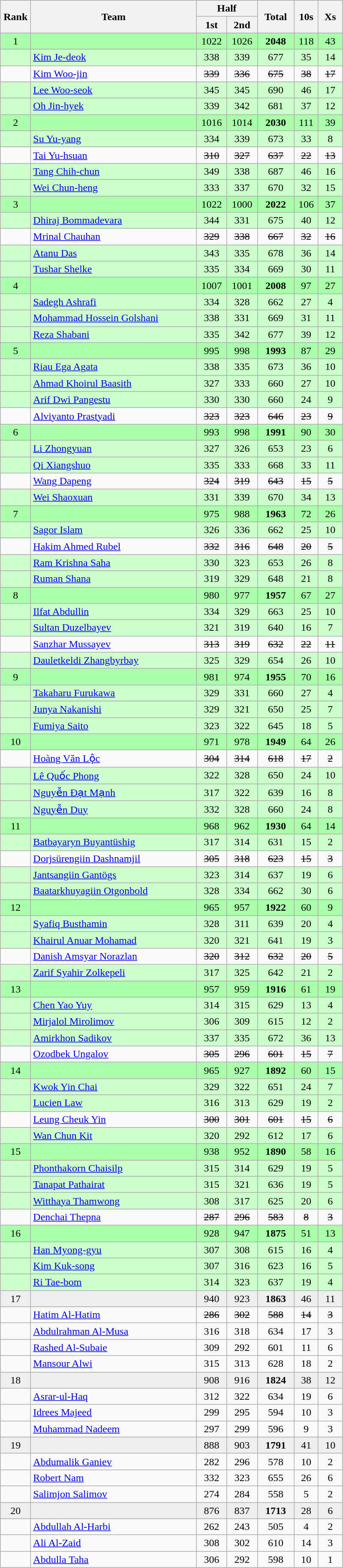<table class="wikitable" style="text-align:center">
<tr>
<th rowspan=2 width=40>Rank</th>
<th rowspan=2 width=250>Team</th>
<th colspan=2>Half</th>
<th rowspan=2 width=50>Total</th>
<th rowspan=2 width=30>10s</th>
<th rowspan=2 width=30>Xs</th>
</tr>
<tr>
<th width=40>1st</th>
<th width=40>2nd</th>
</tr>
<tr bgcolor=aaffaa>
<td>1</td>
<td align=left></td>
<td>1022</td>
<td>1026</td>
<td><strong>2048</strong></td>
<td>118</td>
<td>43</td>
</tr>
<tr bgcolor=ccffcc>
<td></td>
<td align=left><a href='#'>Kim Je-deok</a></td>
<td>338</td>
<td>339</td>
<td>677</td>
<td>35</td>
<td>14</td>
</tr>
<tr>
<td></td>
<td align=left><a href='#'>Kim Woo-jin</a></td>
<td><s>339</s></td>
<td><s>336</s></td>
<td><s>675</s></td>
<td><s>38</s></td>
<td><s>17</s></td>
</tr>
<tr bgcolor=ccffcc>
<td></td>
<td align=left><a href='#'>Lee Woo-seok</a></td>
<td>345</td>
<td>345</td>
<td>690</td>
<td>46</td>
<td>17</td>
</tr>
<tr bgcolor=ccffcc>
<td></td>
<td align=left><a href='#'>Oh Jin-hyek</a></td>
<td>339</td>
<td>342</td>
<td>681</td>
<td>37</td>
<td>12</td>
</tr>
<tr bgcolor=aaffaa>
<td>2</td>
<td align=left></td>
<td>1016</td>
<td>1014</td>
<td><strong>2030</strong></td>
<td>111</td>
<td>39</td>
</tr>
<tr bgcolor=ccffcc>
<td></td>
<td align=left><a href='#'>Su Yu-yang</a></td>
<td>334</td>
<td>339</td>
<td>673</td>
<td>33</td>
<td>8</td>
</tr>
<tr>
<td></td>
<td align=left><a href='#'>Tai Yu-hsuan</a></td>
<td><s>310</s></td>
<td><s>327</s></td>
<td><s>637</s></td>
<td><s>22</s></td>
<td><s>13</s></td>
</tr>
<tr bgcolor=ccffcc>
<td></td>
<td align=left><a href='#'>Tang Chih-chun</a></td>
<td>349</td>
<td>338</td>
<td>687</td>
<td>46</td>
<td>16</td>
</tr>
<tr bgcolor=ccffcc>
<td></td>
<td align=left><a href='#'>Wei Chun-heng</a></td>
<td>333</td>
<td>337</td>
<td>670</td>
<td>32</td>
<td>15</td>
</tr>
<tr bgcolor=aaffaa>
<td>3</td>
<td align=left></td>
<td>1022</td>
<td>1000</td>
<td><strong>2022</strong></td>
<td>106</td>
<td>37</td>
</tr>
<tr bgcolor=ccffcc>
<td></td>
<td align=left><a href='#'>Dhiraj Bommadevara</a></td>
<td>344</td>
<td>331</td>
<td>675</td>
<td>40</td>
<td>12</td>
</tr>
<tr>
<td></td>
<td align=left><a href='#'>Mrinal Chauhan</a></td>
<td><s>329</s></td>
<td><s>338</s></td>
<td><s>667</s></td>
<td><s>32</s></td>
<td><s>16</s></td>
</tr>
<tr bgcolor=ccffcc>
<td></td>
<td align=left><a href='#'>Atanu Das</a></td>
<td>343</td>
<td>335</td>
<td>678</td>
<td>36</td>
<td>14</td>
</tr>
<tr bgcolor=ccffcc>
<td></td>
<td align=left><a href='#'>Tushar Shelke</a></td>
<td>335</td>
<td>334</td>
<td>669</td>
<td>30</td>
<td>11</td>
</tr>
<tr bgcolor=aaffaa>
<td>4</td>
<td align=left></td>
<td>1007</td>
<td>1001</td>
<td><strong>2008</strong></td>
<td>97</td>
<td>27</td>
</tr>
<tr bgcolor=ccffcc>
<td></td>
<td align=left><a href='#'>Sadegh Ashrafi</a></td>
<td>334</td>
<td>328</td>
<td>662</td>
<td>27</td>
<td>4</td>
</tr>
<tr bgcolor=ccffcc>
<td></td>
<td align=left><a href='#'>Mohammad Hossein Golshani</a></td>
<td>338</td>
<td>331</td>
<td>669</td>
<td>31</td>
<td>11</td>
</tr>
<tr bgcolor=ccffcc>
<td></td>
<td align=left><a href='#'>Reza Shabani</a></td>
<td>335</td>
<td>342</td>
<td>677</td>
<td>39</td>
<td>12</td>
</tr>
<tr bgcolor=aaffaa>
<td>5</td>
<td align=left></td>
<td>995</td>
<td>998</td>
<td><strong>1993</strong></td>
<td>87</td>
<td>29</td>
</tr>
<tr bgcolor=ccffcc>
<td></td>
<td align=left><a href='#'>Riau Ega Agata</a></td>
<td>338</td>
<td>335</td>
<td>673</td>
<td>36</td>
<td>10</td>
</tr>
<tr bgcolor=ccffcc>
<td></td>
<td align=left><a href='#'>Ahmad Khoirul Baasith</a></td>
<td>327</td>
<td>333</td>
<td>660</td>
<td>27</td>
<td>10</td>
</tr>
<tr bgcolor=ccffcc>
<td></td>
<td align=left><a href='#'>Arif Dwi Pangestu</a></td>
<td>330</td>
<td>330</td>
<td>660</td>
<td>24</td>
<td>9</td>
</tr>
<tr>
<td></td>
<td align=left><a href='#'>Alviyanto Prastyadi</a></td>
<td><s>323</s></td>
<td><s>323</s></td>
<td><s>646</s></td>
<td><s>23</s></td>
<td><s>9</s></td>
</tr>
<tr bgcolor=aaffaa>
<td>6</td>
<td align=left></td>
<td>993</td>
<td>998</td>
<td><strong>1991</strong></td>
<td>90</td>
<td>30</td>
</tr>
<tr bgcolor=ccffcc>
<td></td>
<td align=left><a href='#'>Li Zhongyuan</a></td>
<td>327</td>
<td>326</td>
<td>653</td>
<td>23</td>
<td>6</td>
</tr>
<tr bgcolor=ccffcc>
<td></td>
<td align=left><a href='#'>Qi Xiangshuo</a></td>
<td>335</td>
<td>333</td>
<td>668</td>
<td>33</td>
<td>11</td>
</tr>
<tr>
<td></td>
<td align=left><a href='#'>Wang Dapeng</a></td>
<td><s>324</s></td>
<td><s>319</s></td>
<td><s>643</s></td>
<td><s>15</s></td>
<td><s>5</s></td>
</tr>
<tr bgcolor=ccffcc>
<td></td>
<td align=left><a href='#'>Wei Shaoxuan</a></td>
<td>331</td>
<td>339</td>
<td>670</td>
<td>34</td>
<td>13</td>
</tr>
<tr bgcolor=aaffaa>
<td>7</td>
<td align=left></td>
<td>975</td>
<td>988</td>
<td><strong>1963</strong></td>
<td>72</td>
<td>26</td>
</tr>
<tr bgcolor=ccffcc>
<td></td>
<td align=left><a href='#'>Sagor Islam</a></td>
<td>326</td>
<td>336</td>
<td>662</td>
<td>25</td>
<td>10</td>
</tr>
<tr>
<td></td>
<td align=left><a href='#'>Hakim Ahmed Rubel</a></td>
<td><s>332</s></td>
<td><s>316</s></td>
<td><s>648</s></td>
<td><s>20</s></td>
<td><s>5</s></td>
</tr>
<tr bgcolor=ccffcc>
<td></td>
<td align=left><a href='#'>Ram Krishna Saha</a></td>
<td>330</td>
<td>323</td>
<td>653</td>
<td>26</td>
<td>8</td>
</tr>
<tr bgcolor=ccffcc>
<td></td>
<td align=left><a href='#'>Ruman Shana</a></td>
<td>319</td>
<td>329</td>
<td>648</td>
<td>21</td>
<td>8</td>
</tr>
<tr bgcolor=aaffaa>
<td>8</td>
<td align=left></td>
<td>980</td>
<td>977</td>
<td><strong>1957</strong></td>
<td>67</td>
<td>27</td>
</tr>
<tr bgcolor=ccffcc>
<td></td>
<td align=left><a href='#'>Ilfat Abdullin</a></td>
<td>334</td>
<td>329</td>
<td>663</td>
<td>25</td>
<td>10</td>
</tr>
<tr bgcolor=ccffcc>
<td></td>
<td align=left><a href='#'>Sultan Duzelbayev</a></td>
<td>321</td>
<td>319</td>
<td>640</td>
<td>16</td>
<td>7</td>
</tr>
<tr>
<td></td>
<td align=left><a href='#'>Sanzhar Mussayev</a></td>
<td><s>313</s></td>
<td><s>319</s></td>
<td><s>632</s></td>
<td><s>22</s></td>
<td><s>11</s></td>
</tr>
<tr bgcolor=ccffcc>
<td></td>
<td align=left><a href='#'>Dauletkeldi Zhangbyrbay</a></td>
<td>325</td>
<td>329</td>
<td>654</td>
<td>26</td>
<td>10</td>
</tr>
<tr bgcolor=aaffaa>
<td>9</td>
<td align=left></td>
<td>981</td>
<td>974</td>
<td><strong>1955</strong></td>
<td>70</td>
<td>16</td>
</tr>
<tr bgcolor=ccffcc>
<td></td>
<td align=left><a href='#'>Takaharu Furukawa</a></td>
<td>329</td>
<td>331</td>
<td>660</td>
<td>27</td>
<td>4</td>
</tr>
<tr bgcolor=ccffcc>
<td></td>
<td align=left><a href='#'>Junya Nakanishi</a></td>
<td>329</td>
<td>321</td>
<td>650</td>
<td>25</td>
<td>7</td>
</tr>
<tr bgcolor=ccffcc>
<td></td>
<td align=left><a href='#'>Fumiya Saito</a></td>
<td>323</td>
<td>322</td>
<td>645</td>
<td>18</td>
<td>5</td>
</tr>
<tr bgcolor=aaffaa>
<td>10</td>
<td align=left></td>
<td>971</td>
<td>978</td>
<td><strong>1949</strong></td>
<td>64</td>
<td>26</td>
</tr>
<tr>
<td></td>
<td align=left><a href='#'>Hoàng Văn Lộc</a></td>
<td><s>304</s></td>
<td><s>314</s></td>
<td><s>618</s></td>
<td><s>17</s></td>
<td><s>2</s></td>
</tr>
<tr bgcolor=ccffcc>
<td></td>
<td align=left><a href='#'>Lê Quốc Phong</a></td>
<td>322</td>
<td>328</td>
<td>650</td>
<td>24</td>
<td>10</td>
</tr>
<tr bgcolor=ccffcc>
<td></td>
<td align=left><a href='#'>Nguyễn Đạt Mạnh</a></td>
<td>317</td>
<td>322</td>
<td>639</td>
<td>16</td>
<td>8</td>
</tr>
<tr bgcolor=ccffcc>
<td></td>
<td align=left><a href='#'>Nguyễn Duy</a></td>
<td>332</td>
<td>328</td>
<td>660</td>
<td>24</td>
<td>8</td>
</tr>
<tr bgcolor=aaffaa>
<td>11</td>
<td align=left></td>
<td>968</td>
<td>962</td>
<td><strong>1930</strong></td>
<td>64</td>
<td>14</td>
</tr>
<tr bgcolor=ccffcc>
<td></td>
<td align=left><a href='#'>Batbayaryn Buyantüshig</a></td>
<td>317</td>
<td>314</td>
<td>631</td>
<td>15</td>
<td>2</td>
</tr>
<tr>
<td></td>
<td align=left><a href='#'>Dorjsürengiin Dashnamjil</a></td>
<td><s>305</s></td>
<td><s>318</s></td>
<td><s>623</s></td>
<td><s>15</s></td>
<td><s>3</s></td>
</tr>
<tr bgcolor=ccffcc>
<td></td>
<td align=left><a href='#'>Jantsangiin Gantögs</a></td>
<td>323</td>
<td>314</td>
<td>637</td>
<td>19</td>
<td>6</td>
</tr>
<tr bgcolor=ccffcc>
<td></td>
<td align=left><a href='#'>Baatarkhuyagiin Otgonbold</a></td>
<td>328</td>
<td>334</td>
<td>662</td>
<td>30</td>
<td>6</td>
</tr>
<tr bgcolor=aaffaa>
<td>12</td>
<td align=left></td>
<td>965</td>
<td>957</td>
<td><strong>1922</strong></td>
<td>60</td>
<td>9</td>
</tr>
<tr bgcolor=ccffcc>
<td></td>
<td align=left><a href='#'>Syafiq Busthamin</a></td>
<td>328</td>
<td>311</td>
<td>639</td>
<td>20</td>
<td>4</td>
</tr>
<tr bgcolor=ccffcc>
<td></td>
<td align=left><a href='#'>Khairul Anuar Mohamad</a></td>
<td>320</td>
<td>321</td>
<td>641</td>
<td>19</td>
<td>3</td>
</tr>
<tr>
<td></td>
<td align=left><a href='#'>Danish Amsyar Norazlan</a></td>
<td><s>320</s></td>
<td><s>312</s></td>
<td><s>632</s></td>
<td><s>20</s></td>
<td><s>5</s></td>
</tr>
<tr bgcolor=ccffcc>
<td></td>
<td align=left><a href='#'>Zarif Syahir Zolkepeli</a></td>
<td>317</td>
<td>325</td>
<td>642</td>
<td>21</td>
<td>2</td>
</tr>
<tr bgcolor=aaffaa>
<td>13</td>
<td align=left></td>
<td>957</td>
<td>959</td>
<td><strong>1916</strong></td>
<td>61</td>
<td>19</td>
</tr>
<tr bgcolor=ccffcc>
<td></td>
<td align=left><a href='#'>Chen Yao Yuy</a></td>
<td>314</td>
<td>315</td>
<td>629</td>
<td>13</td>
<td>4</td>
</tr>
<tr bgcolor=ccffcc>
<td></td>
<td align=left><a href='#'>Mirjalol Mirolimov</a></td>
<td>306</td>
<td>309</td>
<td>615</td>
<td>12</td>
<td>2</td>
</tr>
<tr bgcolor=ccffcc>
<td></td>
<td align=left><a href='#'>Amirkhon Sadikov</a></td>
<td>337</td>
<td>335</td>
<td>672</td>
<td>36</td>
<td>13</td>
</tr>
<tr>
<td></td>
<td align=left><a href='#'>Ozodbek Ungalov</a></td>
<td><s>305</s></td>
<td><s>296</s></td>
<td><s>601</s></td>
<td><s>15</s></td>
<td><s>7</s></td>
</tr>
<tr bgcolor=aaffaa>
<td>14</td>
<td align=left></td>
<td>965</td>
<td>927</td>
<td><strong>1892</strong></td>
<td>60</td>
<td>15</td>
</tr>
<tr bgcolor=ccffcc>
<td></td>
<td align=left><a href='#'>Kwok Yin Chai</a></td>
<td>329</td>
<td>322</td>
<td>651</td>
<td>24</td>
<td>7</td>
</tr>
<tr bgcolor=ccffcc>
<td></td>
<td align=left><a href='#'>Lucien Law</a></td>
<td>316</td>
<td>313</td>
<td>629</td>
<td>19</td>
<td>2</td>
</tr>
<tr>
<td></td>
<td align=left><a href='#'>Leung Cheuk Yin</a></td>
<td><s>300</s></td>
<td><s>301</s></td>
<td><s>601</s></td>
<td><s>15</s></td>
<td><s>6</s></td>
</tr>
<tr bgcolor=ccffcc>
<td></td>
<td align=left><a href='#'>Wan Chun Kit</a></td>
<td>320</td>
<td>292</td>
<td>612</td>
<td>17</td>
<td>6</td>
</tr>
<tr bgcolor=aaffaa>
<td>15</td>
<td align=left></td>
<td>938</td>
<td>952</td>
<td><strong>1890</strong></td>
<td>58</td>
<td>16</td>
</tr>
<tr bgcolor=ccffcc>
<td></td>
<td align=left><a href='#'>Phonthakorn Chaisilp</a></td>
<td>315</td>
<td>314</td>
<td>629</td>
<td>19</td>
<td>5</td>
</tr>
<tr bgcolor=ccffcc>
<td></td>
<td align=left><a href='#'>Tanapat Pathairat</a></td>
<td>315</td>
<td>321</td>
<td>636</td>
<td>19</td>
<td>5</td>
</tr>
<tr bgcolor=ccffcc>
<td></td>
<td align=left><a href='#'>Witthaya Thamwong</a></td>
<td>308</td>
<td>317</td>
<td>625</td>
<td>20</td>
<td>6</td>
</tr>
<tr>
<td></td>
<td align=left><a href='#'>Denchai Thepna</a></td>
<td><s>287</s></td>
<td><s>296</s></td>
<td><s>583</s></td>
<td><s>8</s></td>
<td><s>3</s></td>
</tr>
<tr bgcolor=aaffaa>
<td>16</td>
<td align=left></td>
<td>928</td>
<td>947</td>
<td><strong>1875</strong></td>
<td>51</td>
<td>13</td>
</tr>
<tr bgcolor=ccffcc>
<td></td>
<td align=left><a href='#'>Han Myong-gyu</a></td>
<td>307</td>
<td>308</td>
<td>615</td>
<td>16</td>
<td>4</td>
</tr>
<tr bgcolor=ccffcc>
<td></td>
<td align=left><a href='#'>Kim Kuk-song</a></td>
<td>307</td>
<td>316</td>
<td>623</td>
<td>16</td>
<td>5</td>
</tr>
<tr bgcolor=ccffcc>
<td></td>
<td align=left><a href='#'>Ri Tae-bom</a></td>
<td>314</td>
<td>323</td>
<td>637</td>
<td>19</td>
<td>4</td>
</tr>
<tr bgcolor=eeeeee>
<td>17</td>
<td align=left></td>
<td>940</td>
<td>923</td>
<td><strong>1863</strong></td>
<td>46</td>
<td>11</td>
</tr>
<tr>
<td></td>
<td align=left><a href='#'>Hatim Al-Hatim</a></td>
<td><s>286</s></td>
<td><s>302</s></td>
<td><s>588</s></td>
<td><s>14</s></td>
<td><s>3</s></td>
</tr>
<tr>
<td></td>
<td align=left><a href='#'>Abdulrahman Al-Musa</a></td>
<td>316</td>
<td>318</td>
<td>634</td>
<td>17</td>
<td>3</td>
</tr>
<tr>
<td></td>
<td align=left><a href='#'>Rashed Al-Subaie</a></td>
<td>309</td>
<td>292</td>
<td>601</td>
<td>11</td>
<td>6</td>
</tr>
<tr>
<td></td>
<td align=left><a href='#'>Mansour Alwi</a></td>
<td>315</td>
<td>313</td>
<td>628</td>
<td>18</td>
<td>2</td>
</tr>
<tr bgcolor=eeeeee>
<td>18</td>
<td align=left></td>
<td>908</td>
<td>916</td>
<td><strong>1824</strong></td>
<td>38</td>
<td>12</td>
</tr>
<tr>
<td></td>
<td align=left><a href='#'>Asrar-ul-Haq</a></td>
<td>312</td>
<td>322</td>
<td>634</td>
<td>19</td>
<td>6</td>
</tr>
<tr>
<td></td>
<td align=left><a href='#'>Idrees Majeed</a></td>
<td>299</td>
<td>295</td>
<td>594</td>
<td>10</td>
<td>3</td>
</tr>
<tr>
<td></td>
<td align=left><a href='#'>Muhammad Nadeem</a></td>
<td>297</td>
<td>299</td>
<td>596</td>
<td>9</td>
<td>3</td>
</tr>
<tr bgcolor=eeeeee>
<td>19</td>
<td align=left></td>
<td>888</td>
<td>903</td>
<td><strong>1791</strong></td>
<td>41</td>
<td>10</td>
</tr>
<tr>
<td></td>
<td align=left><a href='#'>Abdumalik Ganiev</a></td>
<td>282</td>
<td>296</td>
<td>578</td>
<td>10</td>
<td>2</td>
</tr>
<tr>
<td></td>
<td align=left><a href='#'>Robert Nam</a></td>
<td>332</td>
<td>323</td>
<td>655</td>
<td>26</td>
<td>6</td>
</tr>
<tr>
<td></td>
<td align=left><a href='#'>Salimjon Salimov</a></td>
<td>274</td>
<td>284</td>
<td>558</td>
<td>5</td>
<td>2</td>
</tr>
<tr bgcolor=eeeeee>
<td>20</td>
<td align=left></td>
<td>876</td>
<td>837</td>
<td><strong>1713</strong></td>
<td>28</td>
<td>6</td>
</tr>
<tr>
<td></td>
<td align=left><a href='#'>Abdullah Al-Harbi</a></td>
<td>262</td>
<td>243</td>
<td>505</td>
<td>4</td>
<td>2</td>
</tr>
<tr>
<td></td>
<td align=left><a href='#'>Ali Al-Zaid</a></td>
<td>308</td>
<td>302</td>
<td>610</td>
<td>14</td>
<td>3</td>
</tr>
<tr>
<td></td>
<td align=left><a href='#'>Abdulla Taha</a></td>
<td>306</td>
<td>292</td>
<td>598</td>
<td>10</td>
<td>1</td>
</tr>
</table>
